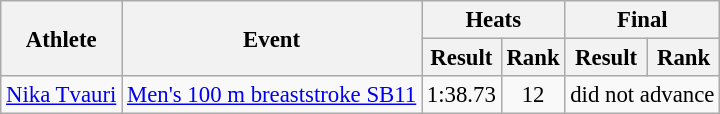<table class=wikitable style="font-size:95%">
<tr>
<th rowspan="2">Athlete</th>
<th rowspan="2">Event</th>
<th colspan="2">Heats</th>
<th colspan="2">Final</th>
</tr>
<tr>
<th>Result</th>
<th>Rank</th>
<th>Result</th>
<th>Rank</th>
</tr>
<tr align=center>
<td align=left><a href='#'>Nika Tvauri</a></td>
<td align=left><a href='#'>Men's 100 m breaststroke SB11</a></td>
<td>1:38.73</td>
<td>12</td>
<td colspan="2">did not advance</td>
</tr>
</table>
